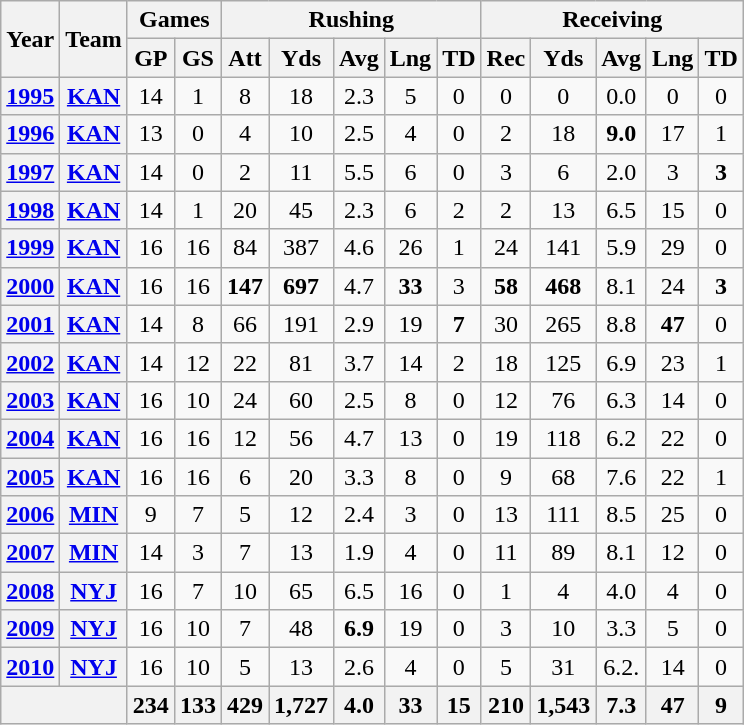<table class="wikitable" style="text-align:center;">
<tr>
<th rowspan="2">Year</th>
<th rowspan="2">Team</th>
<th colspan="2">Games</th>
<th colspan="5">Rushing</th>
<th colspan="5">Receiving</th>
</tr>
<tr>
<th>GP</th>
<th>GS</th>
<th>Att</th>
<th>Yds</th>
<th>Avg</th>
<th>Lng</th>
<th>TD</th>
<th>Rec</th>
<th>Yds</th>
<th>Avg</th>
<th>Lng</th>
<th>TD</th>
</tr>
<tr>
<th><a href='#'>1995</a></th>
<th><a href='#'>KAN</a></th>
<td>14</td>
<td>1</td>
<td>8</td>
<td>18</td>
<td>2.3</td>
<td>5</td>
<td>0</td>
<td>0</td>
<td>0</td>
<td>0.0</td>
<td>0</td>
<td>0</td>
</tr>
<tr>
<th><a href='#'>1996</a></th>
<th><a href='#'>KAN</a></th>
<td>13</td>
<td>0</td>
<td>4</td>
<td>10</td>
<td>2.5</td>
<td>4</td>
<td>0</td>
<td>2</td>
<td>18</td>
<td><strong>9.0</strong></td>
<td>17</td>
<td>1</td>
</tr>
<tr>
<th><a href='#'>1997</a></th>
<th><a href='#'>KAN</a></th>
<td>14</td>
<td>0</td>
<td>2</td>
<td>11</td>
<td>5.5</td>
<td>6</td>
<td>0</td>
<td>3</td>
<td>6</td>
<td>2.0</td>
<td>3</td>
<td><strong>3</strong></td>
</tr>
<tr>
<th><a href='#'>1998</a></th>
<th><a href='#'>KAN</a></th>
<td>14</td>
<td>1</td>
<td>20</td>
<td>45</td>
<td>2.3</td>
<td>6</td>
<td>2</td>
<td>2</td>
<td>13</td>
<td>6.5</td>
<td>15</td>
<td>0</td>
</tr>
<tr>
<th><a href='#'>1999</a></th>
<th><a href='#'>KAN</a></th>
<td>16</td>
<td>16</td>
<td>84</td>
<td>387</td>
<td>4.6</td>
<td>26</td>
<td>1</td>
<td>24</td>
<td>141</td>
<td>5.9</td>
<td>29</td>
<td>0</td>
</tr>
<tr>
<th><a href='#'>2000</a></th>
<th><a href='#'>KAN</a></th>
<td>16</td>
<td>16</td>
<td><strong>147</strong></td>
<td><strong>697</strong></td>
<td>4.7</td>
<td><strong>33</strong></td>
<td>3</td>
<td><strong>58</strong></td>
<td><strong>468</strong></td>
<td>8.1</td>
<td>24</td>
<td><strong>3</strong></td>
</tr>
<tr>
<th><a href='#'>2001</a></th>
<th><a href='#'>KAN</a></th>
<td>14</td>
<td>8</td>
<td>66</td>
<td>191</td>
<td>2.9</td>
<td>19</td>
<td><strong>7</strong></td>
<td>30</td>
<td>265</td>
<td>8.8</td>
<td><strong>47</strong></td>
<td>0</td>
</tr>
<tr>
<th><a href='#'>2002</a></th>
<th><a href='#'>KAN</a></th>
<td>14</td>
<td>12</td>
<td>22</td>
<td>81</td>
<td>3.7</td>
<td>14</td>
<td>2</td>
<td>18</td>
<td>125</td>
<td>6.9</td>
<td>23</td>
<td>1</td>
</tr>
<tr>
<th><a href='#'>2003</a></th>
<th><a href='#'>KAN</a></th>
<td>16</td>
<td>10</td>
<td>24</td>
<td>60</td>
<td>2.5</td>
<td>8</td>
<td>0</td>
<td>12</td>
<td>76</td>
<td>6.3</td>
<td>14</td>
<td>0</td>
</tr>
<tr>
<th><a href='#'>2004</a></th>
<th><a href='#'>KAN</a></th>
<td>16</td>
<td>16</td>
<td>12</td>
<td>56</td>
<td>4.7</td>
<td>13</td>
<td>0</td>
<td>19</td>
<td>118</td>
<td>6.2</td>
<td>22</td>
<td>0</td>
</tr>
<tr>
<th><a href='#'>2005</a></th>
<th><a href='#'>KAN</a></th>
<td>16</td>
<td>16</td>
<td>6</td>
<td>20</td>
<td>3.3</td>
<td>8</td>
<td>0</td>
<td>9</td>
<td>68</td>
<td>7.6</td>
<td>22</td>
<td>1</td>
</tr>
<tr>
<th><a href='#'>2006</a></th>
<th><a href='#'>MIN</a></th>
<td>9</td>
<td>7</td>
<td>5</td>
<td>12</td>
<td>2.4</td>
<td>3</td>
<td>0</td>
<td>13</td>
<td>111</td>
<td>8.5</td>
<td>25</td>
<td>0</td>
</tr>
<tr>
<th><a href='#'>2007</a></th>
<th><a href='#'>MIN</a></th>
<td>14</td>
<td>3</td>
<td>7</td>
<td>13</td>
<td>1.9</td>
<td>4</td>
<td>0</td>
<td>11</td>
<td>89</td>
<td>8.1</td>
<td>12</td>
<td>0</td>
</tr>
<tr>
<th><a href='#'>2008</a></th>
<th><a href='#'>NYJ</a></th>
<td>16</td>
<td>7</td>
<td>10</td>
<td>65</td>
<td>6.5</td>
<td>16</td>
<td>0</td>
<td>1</td>
<td>4</td>
<td>4.0</td>
<td>4</td>
<td>0</td>
</tr>
<tr>
<th><a href='#'>2009</a></th>
<th><a href='#'>NYJ</a></th>
<td>16</td>
<td>10</td>
<td>7</td>
<td>48</td>
<td><strong>6.9</strong></td>
<td>19</td>
<td>0</td>
<td>3</td>
<td>10</td>
<td>3.3</td>
<td>5</td>
<td>0</td>
</tr>
<tr>
<th><a href='#'>2010</a></th>
<th><a href='#'>NYJ</a></th>
<td>16</td>
<td>10</td>
<td>5</td>
<td>13</td>
<td>2.6</td>
<td>4</td>
<td>0</td>
<td>5</td>
<td>31</td>
<td>6.2.</td>
<td>14</td>
<td>0</td>
</tr>
<tr>
<th colspan="2"></th>
<th>234</th>
<th>133</th>
<th>429</th>
<th>1,727</th>
<th>4.0</th>
<th>33</th>
<th>15</th>
<th>210</th>
<th>1,543</th>
<th>7.3</th>
<th>47</th>
<th>9</th>
</tr>
</table>
